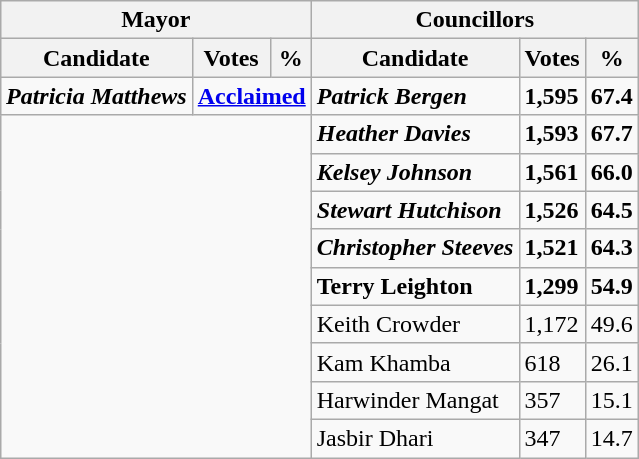<table class="wikitable collapsible collapsed" align="right">
<tr>
<th colspan=3>Mayor</th>
<th colspan=3>Councillors</th>
</tr>
<tr>
<th>Candidate</th>
<th>Votes</th>
<th>%</th>
<th>Candidate</th>
<th>Votes</th>
<th>%</th>
</tr>
<tr>
<td><strong><em>Patricia Matthews</em></strong></td>
<td colspan=2><strong><a href='#'>Acclaimed</a></strong></td>
<td><strong><em>Patrick Bergen</em></strong></td>
<td><strong>1,595</strong></td>
<td><strong>67.4</strong></td>
</tr>
<tr>
<td rowspan=9 colspan=3></td>
<td><strong><em>Heather Davies</em></strong></td>
<td><strong>1,593</strong></td>
<td><strong>67.7</strong></td>
</tr>
<tr>
<td><strong><em>Kelsey Johnson</em></strong></td>
<td><strong>1,561</strong></td>
<td><strong>66.0</strong></td>
</tr>
<tr>
<td><strong><em>Stewart Hutchison</em></strong></td>
<td><strong>1,526</strong></td>
<td><strong>64.5</strong></td>
</tr>
<tr>
<td><strong><em>Christopher Steeves</em></strong></td>
<td><strong>1,521</strong></td>
<td><strong>64.3</strong></td>
</tr>
<tr>
<td><strong>Terry Leighton</strong></td>
<td><strong>1,299</strong></td>
<td><strong>54.9</strong></td>
</tr>
<tr>
<td>Keith Crowder</td>
<td>1,172</td>
<td>49.6</td>
</tr>
<tr>
<td>Kam Khamba</td>
<td>618</td>
<td>26.1</td>
</tr>
<tr>
<td>Harwinder Mangat</td>
<td>357</td>
<td>15.1</td>
</tr>
<tr>
<td>Jasbir Dhari</td>
<td>347</td>
<td>14.7</td>
</tr>
</table>
